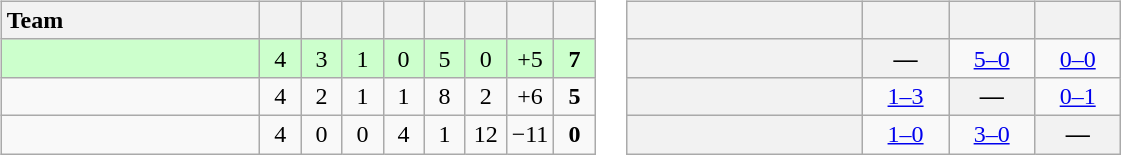<table>
<tr>
<td><br><table class="wikitable" style="text-align: center;">
<tr>
<th width=165 style="text-align:left;">Team</th>
<th width=20></th>
<th width=20></th>
<th width=20></th>
<th width=20></th>
<th width=20></th>
<th width=20></th>
<th width=20></th>
<th width=20></th>
</tr>
<tr style="background:#ccffcc;">
<td style="text-align:left;"></td>
<td>4</td>
<td>3</td>
<td>1</td>
<td>0</td>
<td>5</td>
<td>0</td>
<td>+5</td>
<td><strong>7</strong></td>
</tr>
<tr>
<td style="text-align:left;"></td>
<td>4</td>
<td>2</td>
<td>1</td>
<td>1</td>
<td>8</td>
<td>2</td>
<td>+6</td>
<td><strong>5</strong></td>
</tr>
<tr>
<td style="text-align:left;"></td>
<td>4</td>
<td>0</td>
<td>0</td>
<td>4</td>
<td>1</td>
<td>12</td>
<td>−11</td>
<td><strong>0</strong></td>
</tr>
</table>
</td>
<td><br><table class="wikitable" style="text-align:center">
<tr>
<th width="150"> </th>
<th width="50"></th>
<th width="50"></th>
<th width="50"></th>
</tr>
<tr>
<th style="text-align:right;"></th>
<th>—</th>
<td title="Kuwait v North Yemen"><a href='#'>5–0</a></td>
<td title="Kuwait v Syria"><a href='#'>0–0</a></td>
</tr>
<tr>
<th style="text-align:right;"></th>
<td title="North Yemen v Kuwait"><a href='#'>1–3</a></td>
<th>—</th>
<td title="North Yemen v Syria"><a href='#'>0–1</a></td>
</tr>
<tr>
<th style="text-align:right;"></th>
<td title="Syria v Kuwait"><a href='#'>1–0</a></td>
<td title="Syria v North Yemen"><a href='#'>3–0</a></td>
<th>—</th>
</tr>
</table>
</td>
</tr>
</table>
